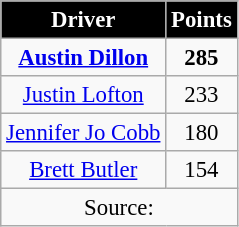<table class="wikitable sortable"  style="text-align:center; font-size: 95%">
<tr>
<th style="background:#000000;color:white;">Driver</th>
<th style="background:#000000;color:white;">Points</th>
</tr>
<tr>
<td><strong><a href='#'>Austin Dillon</a></strong></td>
<td><strong>285</strong></td>
</tr>
<tr>
<td><a href='#'>Justin Lofton</a></td>
<td>233</td>
</tr>
<tr>
<td><a href='#'>Jennifer Jo Cobb</a></td>
<td>180</td>
</tr>
<tr>
<td><a href='#'>Brett Butler</a></td>
<td>154</td>
</tr>
<tr>
<td colspan=2>Source:</td>
</tr>
</table>
